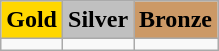<table class=wikitable>
<tr>
<td align=center bgcolor=gold> <strong>Gold</strong></td>
<td align=center bgcolor=silver> <strong>Silver</strong></td>
<td align=center bgcolor=cc9966> <strong>Bronze</strong></td>
</tr>
<tr>
<td></td>
<td></td>
<td></td>
</tr>
</table>
